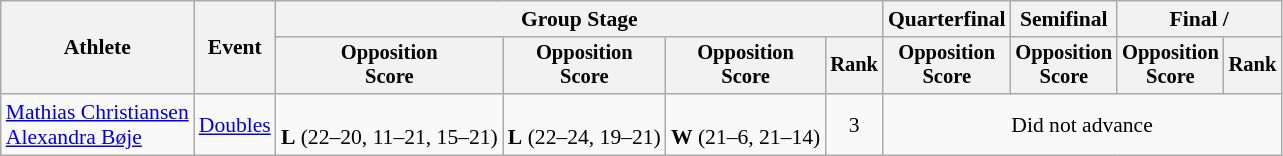<table class="wikitable" style="font-size:90%">
<tr>
<th rowspan=2>Athlete</th>
<th rowspan=2>Event</th>
<th colspan=4>Group Stage</th>
<th>Quarterfinal</th>
<th>Semifinal</th>
<th colspan=2>Final / </th>
</tr>
<tr style="font-size:95%">
<th>Opposition<br>Score</th>
<th>Opposition<br>Score</th>
<th>Opposition<br>Score</th>
<th>Rank</th>
<th>Opposition<br>Score</th>
<th>Opposition<br>Score</th>
<th>Opposition<br>Score</th>
<th>Rank</th>
</tr>
<tr align=center>
<td align=left><a href='#'>Mathias Christiansen</a><br><a href='#'>Alexandra Bøje</a></td>
<td align=left><a href='#'>Doubles</a></td>
<td><br><strong>L</strong> (22–20, 11–21, 15–21)</td>
<td><br><strong>L</strong> (22–24, 19–21)</td>
<td><br><strong>W</strong> (21–6, 21–14)</td>
<td>3</td>
<td colspan=4>Did not advance</td>
</tr>
</table>
